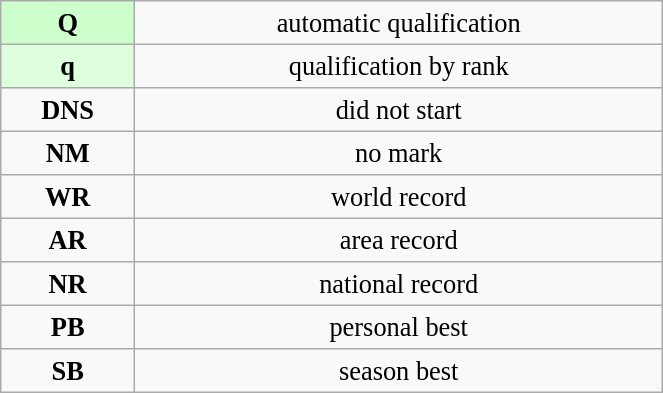<table class="wikitable" style=" text-align:center; font-size:110%;" width="35%">
<tr>
<td bgcolor="ccffcc"><strong>Q</strong></td>
<td>automatic qualification</td>
</tr>
<tr>
<td bgcolor="ddffdd"><strong>q</strong></td>
<td>qualification by rank</td>
</tr>
<tr>
<td><strong>DNS</strong></td>
<td>did not start</td>
</tr>
<tr>
<td><strong>NM</strong></td>
<td>no mark</td>
</tr>
<tr>
<td><strong>WR</strong></td>
<td>world record</td>
</tr>
<tr>
<td><strong>AR</strong></td>
<td>area record</td>
</tr>
<tr>
<td><strong>NR</strong></td>
<td>national record</td>
</tr>
<tr>
<td><strong>PB</strong></td>
<td>personal best</td>
</tr>
<tr>
<td><strong>SB</strong></td>
<td>season best</td>
</tr>
</table>
